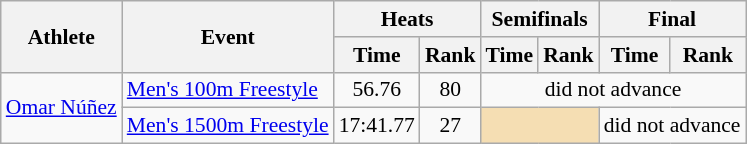<table class=wikitable style="font-size:90%">
<tr>
<th rowspan="2">Athlete</th>
<th rowspan="2">Event</th>
<th colspan="2">Heats</th>
<th colspan="2">Semifinals</th>
<th colspan="2">Final</th>
</tr>
<tr>
<th>Time</th>
<th>Rank</th>
<th>Time</th>
<th>Rank</th>
<th>Time</th>
<th>Rank</th>
</tr>
<tr>
<td rowspan="2"><a href='#'>Omar Núñez</a></td>
<td><a href='#'>Men's 100m Freestyle</a></td>
<td align=center>56.76</td>
<td align=center>80</td>
<td align=center colspan=4>did not advance</td>
</tr>
<tr>
<td><a href='#'>Men's 1500m Freestyle</a></td>
<td align=center>17:41.77</td>
<td align=center>27</td>
<td colspan= 2 bgcolor="wheat"></td>
<td align=center colspan=2>did not advance</td>
</tr>
</table>
